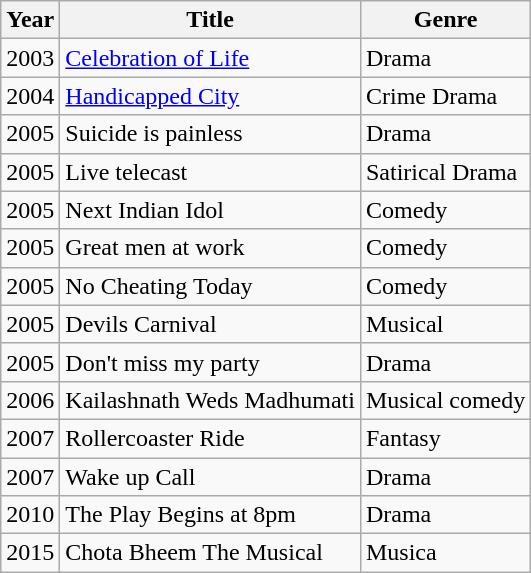<table class="wikitable">
<tr>
<th>Year</th>
<th>Title</th>
<th>Genre</th>
</tr>
<tr>
<td>2003</td>
<td><a href='#'>Celebration of Life</a></td>
<td>Drama</td>
</tr>
<tr>
<td>2004</td>
<td><a href='#'>Handicapped City</a></td>
<td>Crime Drama</td>
</tr>
<tr>
<td>2005</td>
<td>Suicide is painless</td>
<td>Drama</td>
</tr>
<tr>
<td>2005</td>
<td>Live telecast</td>
<td>Satirical Drama</td>
</tr>
<tr>
<td>2005</td>
<td>Next Indian Idol</td>
<td>Comedy</td>
</tr>
<tr>
<td>2005</td>
<td>Great men at work</td>
<td>Comedy</td>
</tr>
<tr>
<td>2005</td>
<td>No Cheating Today</td>
<td>Comedy</td>
</tr>
<tr>
<td>2005</td>
<td>Devils Carnival</td>
<td>Musical</td>
</tr>
<tr>
<td>2005</td>
<td>Don't miss my party</td>
<td>Drama</td>
</tr>
<tr>
<td>2006</td>
<td>Kailashnath Weds Madhumati</td>
<td>Musical comedy</td>
</tr>
<tr>
<td>2007</td>
<td>Rollercoaster Ride</td>
<td>Fantasy</td>
</tr>
<tr>
<td>2007</td>
<td>Wake up Call</td>
<td>Drama</td>
</tr>
<tr>
<td>2010</td>
<td>The Play Begins at 8pm</td>
<td>Drama</td>
</tr>
<tr>
<td>2015</td>
<td>Chota Bheem The Musical</td>
<td>Musica</td>
</tr>
</table>
